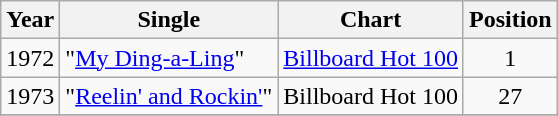<table class="wikitable">
<tr>
<th align="left">Year</th>
<th align="left">Single</th>
<th align="left">Chart</th>
<th align="left">Position</th>
</tr>
<tr>
<td align="left">1972</td>
<td align="left">"<a href='#'>My Ding-a-Ling</a>"</td>
<td align="left"><a href='#'>Billboard Hot 100</a></td>
<td align="center">1</td>
</tr>
<tr>
<td align="left">1973</td>
<td align="left">"<a href='#'>Reelin' and Rockin'</a>"</td>
<td align="left">Billboard Hot 100</td>
<td align="center">27</td>
</tr>
<tr>
</tr>
</table>
